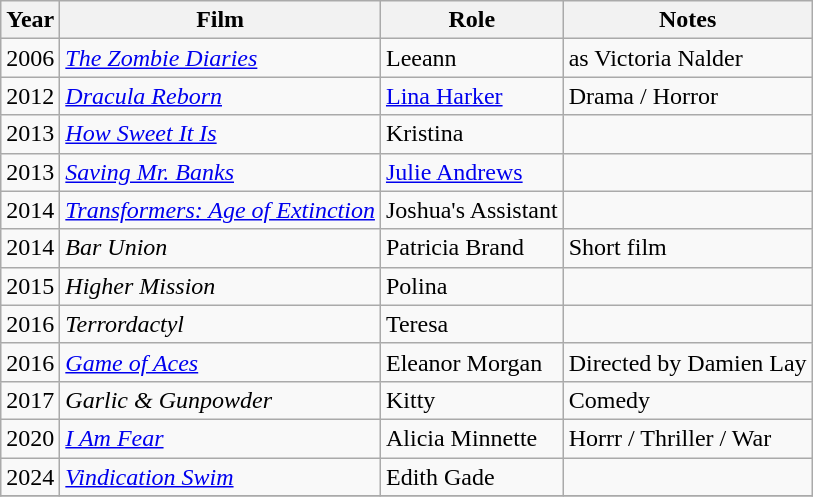<table class="wikitable sortable">
<tr>
<th>Year</th>
<th>Film</th>
<th>Role</th>
<th>Notes</th>
</tr>
<tr>
<td>2006</td>
<td><em><a href='#'>The Zombie Diaries</a></em></td>
<td>Leeann</td>
<td>as Victoria Nalder</td>
</tr>
<tr>
<td>2012</td>
<td><em><a href='#'>Dracula Reborn</a></em></td>
<td><a href='#'>Lina Harker</a></td>
<td>Drama / Horror</td>
</tr>
<tr>
<td>2013</td>
<td><em><a href='#'>How Sweet It Is</a></em></td>
<td>Kristina</td>
<td></td>
</tr>
<tr>
<td>2013</td>
<td><em><a href='#'>Saving Mr. Banks</a></em></td>
<td><a href='#'>Julie Andrews</a></td>
<td></td>
</tr>
<tr>
<td>2014</td>
<td><em><a href='#'>Transformers: Age of Extinction</a></em></td>
<td>Joshua's Assistant</td>
<td></td>
</tr>
<tr>
<td>2014</td>
<td><em>Bar Union</em></td>
<td>Patricia Brand</td>
<td>Short film</td>
</tr>
<tr>
<td>2015</td>
<td><em>Higher Mission</em></td>
<td>Polina</td>
<td></td>
</tr>
<tr>
<td>2016</td>
<td><em>Terrordactyl</em></td>
<td>Teresa</td>
<td></td>
</tr>
<tr>
<td>2016</td>
<td><em><a href='#'>Game of Aces</a></em></td>
<td>Eleanor Morgan</td>
<td>Directed by Damien Lay</td>
</tr>
<tr>
<td>2017</td>
<td><em>Garlic & Gunpowder</em></td>
<td>Kitty</td>
<td>Comedy</td>
</tr>
<tr>
<td>2020</td>
<td><em><a href='#'>I Am Fear</a></em></td>
<td>Alicia Minnette</td>
<td>Horrr  / Thriller / War</td>
</tr>
<tr>
<td>2024</td>
<td><em><a href='#'>Vindication Swim</a></em></td>
<td>Edith Gade</td>
<td></td>
</tr>
<tr>
</tr>
</table>
